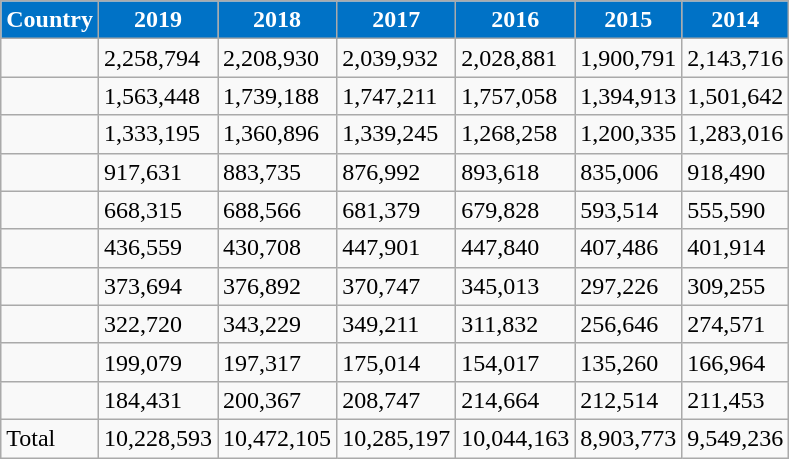<table class="wikitable">
<tr style=color:white>
<th style=background:#0072C6>Country</th>
<th style=background:#0072C6>2019</th>
<th style=background:#0072C6>2018</th>
<th style=background:#0072C6>2017</th>
<th style=background:#0072C6>2016</th>
<th style=background:#0072C6>2015</th>
<th style=background:#0072C6>2014</th>
</tr>
<tr>
<td></td>
<td>2,258,794</td>
<td>2,208,930</td>
<td>2,039,932</td>
<td>2,028,881</td>
<td>1,900,791</td>
<td>2,143,716</td>
</tr>
<tr>
<td></td>
<td>1,563,448</td>
<td>1,739,188</td>
<td>1,747,211</td>
<td>1,757,058</td>
<td>1,394,913</td>
<td>1,501,642</td>
</tr>
<tr>
<td></td>
<td>1,333,195</td>
<td>1,360,896</td>
<td>1,339,245</td>
<td>1,268,258</td>
<td>1,200,335</td>
<td>1,283,016</td>
</tr>
<tr>
<td></td>
<td>917,631</td>
<td>883,735</td>
<td>876,992</td>
<td>893,618</td>
<td>835,006</td>
<td>918,490</td>
</tr>
<tr>
<td></td>
<td>668,315</td>
<td>688,566</td>
<td>681,379</td>
<td>679,828</td>
<td>593,514</td>
<td>555,590</td>
</tr>
<tr>
<td></td>
<td>436,559</td>
<td>430,708</td>
<td>447,901</td>
<td>447,840</td>
<td>407,486</td>
<td>401,914</td>
</tr>
<tr>
<td></td>
<td>373,694</td>
<td>376,892</td>
<td>370,747</td>
<td>345,013</td>
<td>297,226</td>
<td>309,255</td>
</tr>
<tr>
<td></td>
<td>322,720</td>
<td>343,229</td>
<td>349,211</td>
<td>311,832</td>
<td>256,646</td>
<td>274,571</td>
</tr>
<tr>
<td></td>
<td>199,079</td>
<td>197,317</td>
<td>175,014</td>
<td>154,017</td>
<td>135,260</td>
<td>166,964</td>
</tr>
<tr>
<td></td>
<td>184,431</td>
<td>200,367</td>
<td>208,747</td>
<td>214,664</td>
<td>212,514</td>
<td>211,453</td>
</tr>
<tr>
<td>Total</td>
<td>10,228,593</td>
<td>10,472,105</td>
<td>10,285,197</td>
<td>10,044,163</td>
<td>8,903,773</td>
<td>9,549,236</td>
</tr>
</table>
